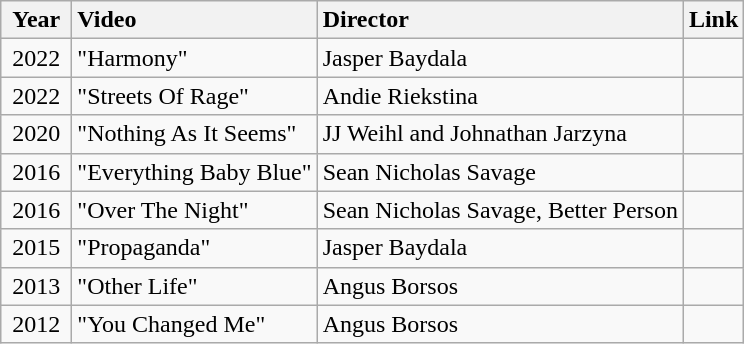<table class="wikitable">
<tr>
<th style="vertical-align:top; text-align:center; width:40px;">Year</th>
<th style="text-align:left; vertical-align:top;">Video</th>
<th style="text-align:left; vertical-align:top;">Director</th>
<th style="text-align:left; vertical-align:top;">Link</th>
</tr>
<tr>
<td style="text-align:center;">2022</td>
<td style="text-align:left; vertical-align:top;">"Harmony"</td>
<td style="text-align:left;">Jasper Baydala</td>
<td style="text-align:left; vertical-align:top;"></td>
</tr>
<tr>
<td style="text-align:center;">2022</td>
<td style="text-align:left; vertical-align:top;">"Streets Of Rage"</td>
<td style="text-align:left;">Andie Riekstina</td>
<td style="text-align:left; vertical-align:top;"></td>
</tr>
<tr>
<td style="text-align:center;">2020</td>
<td style="text-align:left; vertical-align:top;">"Nothing As It Seems"</td>
<td style="text-align:left;">JJ Weihl and Johnathan Jarzyna</td>
<td style="text-align:left; vertical-align:top;"></td>
</tr>
<tr>
<td style="text-align:center;">2016</td>
<td style="text-align:left; vertical-align:top;">"Everything Baby Blue"</td>
<td style="text-align:left;">Sean Nicholas Savage</td>
<td style="text-align:left; vertical-align:top;"></td>
</tr>
<tr>
<td style="text-align:center;">2016</td>
<td style="text-align:left; vertical-align:top;">"Over The Night"</td>
<td style="text-align:left;">Sean Nicholas Savage, Better Person</td>
<td style="text-align:left; vertical-align:top;"></td>
</tr>
<tr>
<td style="text-align:center;">2015</td>
<td style="text-align:left; vertical-align:top;">"Propaganda"</td>
<td style="text-align:left;">Jasper Baydala</td>
<td style="text-align:left; vertical-align:top;"></td>
</tr>
<tr>
<td style="text-align:center;">2013</td>
<td style="text-align:left; vertical-align:top;">"Other Life"</td>
<td style="text-align:left;">Angus Borsos</td>
<td style="text-align:left; vertical-align:top;"></td>
</tr>
<tr>
<td style="text-align:center;">2012</td>
<td style="text-align:left; vertical-align:top;">"You Changed Me"</td>
<td style="text-align:left; vertical-align:top;">Angus Borsos</td>
<td style="text-align:left; vertical-align:top;"></td>
</tr>
</table>
